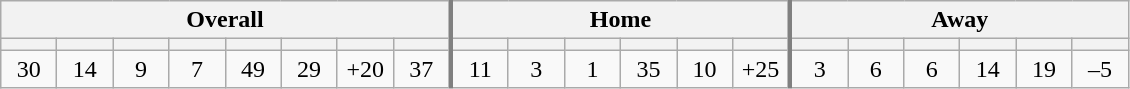<table class="wikitable" style="text-align: center;">
<tr>
<th colspan=8 style="border-right:3px solid grey;">Overall</th>
<th colspan=6 style="border-right:3px solid grey;">Home</th>
<th colspan=6>Away</th>
</tr>
<tr>
<th width=30></th>
<th width=30></th>
<th width=30></th>
<th width=30></th>
<th width=30></th>
<th width=30></th>
<th width=30></th>
<th width=30 style="border-right:3px solid grey;"></th>
<th width=30></th>
<th width=30></th>
<th width=30></th>
<th width=30></th>
<th width=30></th>
<th width=30 style="border-right:3px solid grey;"></th>
<th width=30></th>
<th width=30></th>
<th width=30></th>
<th width=30></th>
<th width=30></th>
<th width=30></th>
</tr>
<tr>
<td>30</td>
<td>14</td>
<td>9</td>
<td>7</td>
<td>49</td>
<td>29</td>
<td>+20</td>
<td width=30 style="border-right:3px solid grey;">37</td>
<td>11</td>
<td>3</td>
<td>1</td>
<td>35</td>
<td>10</td>
<td width=30 style="border-right:3px solid grey;">+25</td>
<td>3</td>
<td>6</td>
<td>6</td>
<td>14</td>
<td>19</td>
<td>–5</td>
</tr>
</table>
